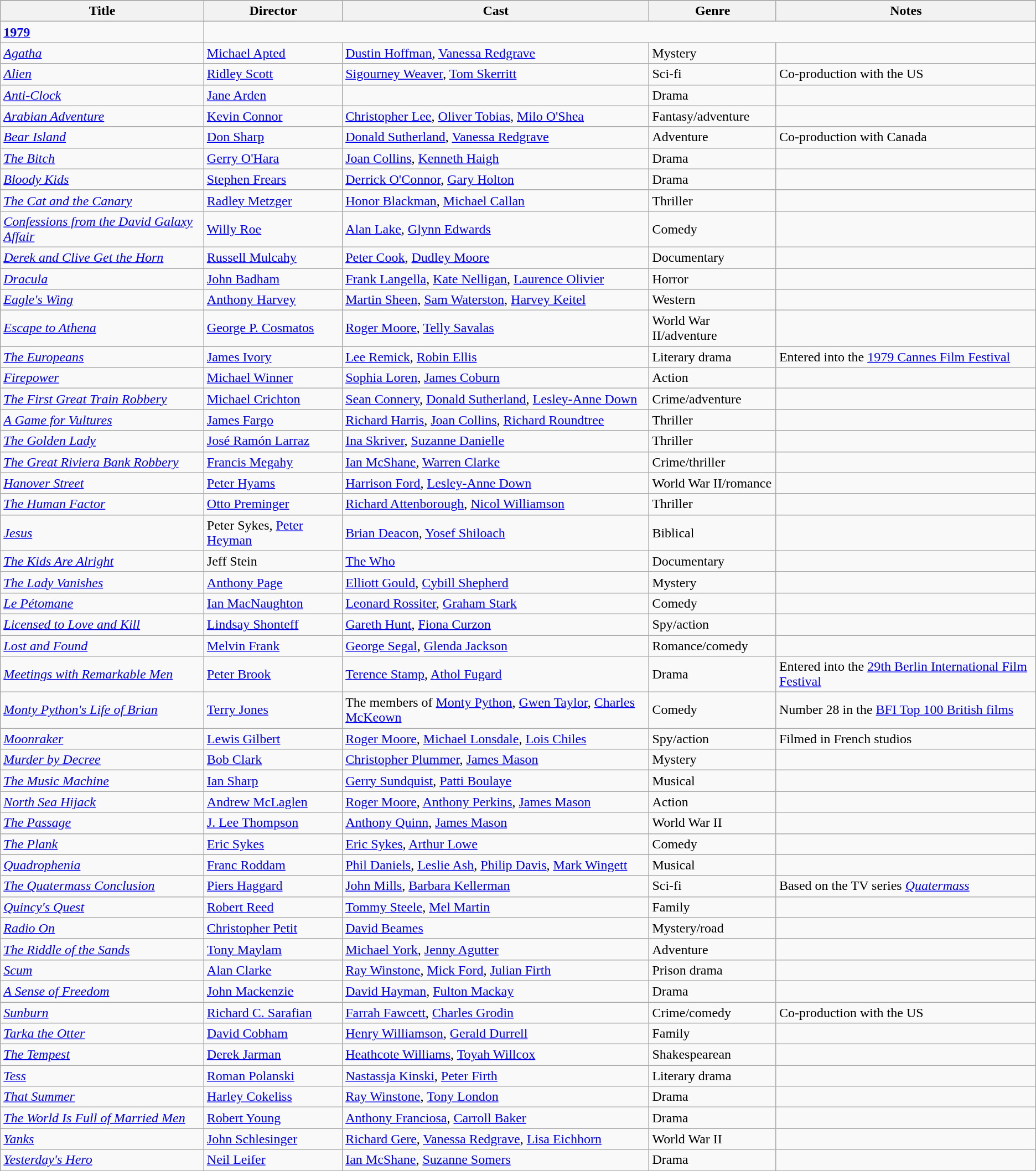<table class="wikitable">
<tr>
</tr>
<tr>
<th>Title</th>
<th>Director</th>
<th>Cast</th>
<th>Genre</th>
<th>Notes</th>
</tr>
<tr>
<td><strong><a href='#'>1979</a></strong></td>
</tr>
<tr>
<td><em><a href='#'>Agatha</a></em></td>
<td><a href='#'>Michael Apted</a></td>
<td><a href='#'>Dustin Hoffman</a>, <a href='#'>Vanessa Redgrave</a></td>
<td>Mystery</td>
<td></td>
</tr>
<tr>
<td><em><a href='#'>Alien</a></em></td>
<td><a href='#'>Ridley Scott</a></td>
<td><a href='#'>Sigourney Weaver</a>, <a href='#'>Tom Skerritt</a></td>
<td>Sci-fi</td>
<td>Co-production with the US</td>
</tr>
<tr>
<td><em><a href='#'>Anti-Clock</a></em></td>
<td><a href='#'>Jane Arden</a></td>
<td></td>
<td>Drama</td>
<td></td>
</tr>
<tr>
<td><em><a href='#'>Arabian Adventure</a></em></td>
<td><a href='#'>Kevin Connor</a></td>
<td><a href='#'>Christopher Lee</a>, <a href='#'>Oliver Tobias</a>, <a href='#'>Milo O'Shea</a></td>
<td>Fantasy/adventure</td>
<td></td>
</tr>
<tr>
<td><em><a href='#'>Bear Island</a></em></td>
<td><a href='#'>Don Sharp</a></td>
<td><a href='#'>Donald Sutherland</a>, <a href='#'>Vanessa Redgrave</a></td>
<td>Adventure</td>
<td>Co-production with Canada</td>
</tr>
<tr>
<td><em><a href='#'>The Bitch</a></em></td>
<td><a href='#'>Gerry O'Hara</a></td>
<td><a href='#'>Joan Collins</a>, <a href='#'>Kenneth Haigh</a></td>
<td>Drama</td>
<td></td>
</tr>
<tr>
<td><em><a href='#'>Bloody Kids</a></em></td>
<td><a href='#'>Stephen Frears</a></td>
<td><a href='#'>Derrick O'Connor</a>, <a href='#'>Gary Holton</a></td>
<td>Drama</td>
<td></td>
</tr>
<tr>
<td><em><a href='#'>The Cat and the Canary</a></em></td>
<td><a href='#'>Radley Metzger</a></td>
<td><a href='#'>Honor Blackman</a>, <a href='#'>Michael Callan</a></td>
<td>Thriller</td>
<td></td>
</tr>
<tr>
<td><em><a href='#'>Confessions from the David Galaxy Affair</a></em></td>
<td><a href='#'>Willy Roe</a></td>
<td><a href='#'>Alan Lake</a>, <a href='#'>Glynn Edwards</a></td>
<td>Comedy</td>
<td></td>
</tr>
<tr>
<td><em><a href='#'>Derek and Clive Get the Horn</a></em></td>
<td><a href='#'>Russell Mulcahy</a></td>
<td><a href='#'>Peter Cook</a>, <a href='#'>Dudley Moore</a></td>
<td>Documentary</td>
<td></td>
</tr>
<tr>
<td><em><a href='#'>Dracula</a></em></td>
<td><a href='#'>John Badham</a></td>
<td><a href='#'>Frank Langella</a>, <a href='#'>Kate Nelligan</a>, <a href='#'>Laurence Olivier</a></td>
<td>Horror</td>
<td></td>
</tr>
<tr>
<td><em><a href='#'>Eagle's Wing</a></em></td>
<td><a href='#'>Anthony Harvey</a></td>
<td><a href='#'>Martin Sheen</a>, <a href='#'>Sam Waterston</a>, <a href='#'>Harvey Keitel</a></td>
<td>Western</td>
<td></td>
</tr>
<tr>
<td><em><a href='#'>Escape to Athena</a></em></td>
<td><a href='#'>George P. Cosmatos</a></td>
<td><a href='#'>Roger Moore</a>, <a href='#'>Telly Savalas</a></td>
<td>World War II/adventure</td>
<td></td>
</tr>
<tr>
<td><em><a href='#'>The Europeans</a></em></td>
<td><a href='#'>James Ivory</a></td>
<td><a href='#'>Lee Remick</a>, <a href='#'>Robin Ellis</a></td>
<td>Literary drama</td>
<td>Entered into the <a href='#'>1979 Cannes Film Festival</a></td>
</tr>
<tr>
<td><em><a href='#'>Firepower</a></em></td>
<td><a href='#'>Michael Winner</a></td>
<td><a href='#'>Sophia Loren</a>, <a href='#'>James Coburn</a></td>
<td>Action</td>
<td></td>
</tr>
<tr>
<td><em><a href='#'>The First Great Train Robbery</a></em></td>
<td><a href='#'>Michael Crichton</a></td>
<td><a href='#'>Sean Connery</a>, <a href='#'>Donald Sutherland</a>, <a href='#'>Lesley-Anne Down</a></td>
<td>Crime/adventure</td>
<td></td>
</tr>
<tr>
<td><em><a href='#'>A Game for Vultures</a></em></td>
<td><a href='#'>James Fargo</a></td>
<td><a href='#'>Richard Harris</a>, <a href='#'>Joan Collins</a>, <a href='#'>Richard Roundtree</a></td>
<td>Thriller</td>
<td></td>
</tr>
<tr>
<td><em><a href='#'>The Golden Lady</a></em></td>
<td><a href='#'>José Ramón Larraz</a></td>
<td><a href='#'>Ina Skriver</a>, <a href='#'>Suzanne Danielle</a></td>
<td>Thriller</td>
<td></td>
</tr>
<tr>
<td><em><a href='#'>The Great Riviera Bank Robbery</a></em></td>
<td><a href='#'>Francis Megahy</a></td>
<td><a href='#'>Ian McShane</a>, <a href='#'>Warren Clarke</a></td>
<td>Crime/thriller</td>
<td></td>
</tr>
<tr>
<td><em><a href='#'>Hanover Street</a></em></td>
<td><a href='#'>Peter Hyams</a></td>
<td><a href='#'>Harrison Ford</a>, <a href='#'>Lesley-Anne Down</a></td>
<td>World War II/romance</td>
<td></td>
</tr>
<tr>
<td><em><a href='#'>The Human Factor</a></em></td>
<td><a href='#'>Otto Preminger</a></td>
<td><a href='#'>Richard Attenborough</a>, <a href='#'>Nicol Williamson</a></td>
<td>Thriller</td>
<td></td>
</tr>
<tr>
<td><em><a href='#'>Jesus</a></em></td>
<td>Peter Sykes, <a href='#'>Peter Heyman</a></td>
<td><a href='#'>Brian Deacon</a>, <a href='#'>Yosef Shiloach</a></td>
<td>Biblical</td>
<td></td>
</tr>
<tr>
<td><em><a href='#'>The Kids Are Alright</a></em></td>
<td>Jeff Stein</td>
<td><a href='#'>The Who</a></td>
<td>Documentary</td>
<td></td>
</tr>
<tr>
<td><em><a href='#'>The Lady Vanishes</a></em></td>
<td><a href='#'>Anthony Page</a></td>
<td><a href='#'>Elliott Gould</a>, <a href='#'>Cybill Shepherd</a></td>
<td>Mystery</td>
<td></td>
</tr>
<tr>
<td><em><a href='#'>Le Pétomane</a></em></td>
<td><a href='#'>Ian MacNaughton</a></td>
<td><a href='#'>Leonard Rossiter</a>, <a href='#'>Graham Stark</a></td>
<td>Comedy</td>
<td></td>
</tr>
<tr>
<td><em><a href='#'>Licensed to Love and Kill</a></em></td>
<td><a href='#'>Lindsay Shonteff</a></td>
<td><a href='#'>Gareth Hunt</a>, <a href='#'>Fiona Curzon</a></td>
<td>Spy/action</td>
<td></td>
</tr>
<tr>
<td><em><a href='#'>Lost and Found</a></em></td>
<td><a href='#'>Melvin Frank</a></td>
<td><a href='#'>George Segal</a>,  <a href='#'>Glenda Jackson</a></td>
<td>Romance/comedy</td>
<td></td>
</tr>
<tr>
<td><em><a href='#'>Meetings with Remarkable Men</a></em></td>
<td><a href='#'>Peter Brook</a></td>
<td><a href='#'>Terence Stamp</a>, <a href='#'>Athol Fugard</a></td>
<td>Drama</td>
<td>Entered into the <a href='#'>29th Berlin International Film Festival</a></td>
</tr>
<tr>
<td><em><a href='#'>Monty Python's Life of Brian</a></em></td>
<td><a href='#'>Terry Jones</a></td>
<td>The members of <a href='#'>Monty Python</a>,  <a href='#'>Gwen Taylor</a>, <a href='#'>Charles McKeown</a></td>
<td>Comedy</td>
<td>Number 28 in the <a href='#'>BFI Top 100 British films</a></td>
</tr>
<tr>
<td><em><a href='#'>Moonraker</a></em></td>
<td><a href='#'>Lewis Gilbert</a></td>
<td><a href='#'>Roger Moore</a>, <a href='#'>Michael Lonsdale</a>, <a href='#'>Lois Chiles</a></td>
<td>Spy/action</td>
<td>Filmed in French studios</td>
</tr>
<tr>
<td><em><a href='#'>Murder by Decree</a></em></td>
<td><a href='#'>Bob Clark</a></td>
<td><a href='#'>Christopher Plummer</a>, <a href='#'>James Mason</a></td>
<td>Mystery</td>
<td></td>
</tr>
<tr>
<td><em><a href='#'>The Music Machine</a></em></td>
<td><a href='#'>Ian Sharp</a></td>
<td><a href='#'>Gerry Sundquist</a>, <a href='#'>Patti Boulaye</a></td>
<td>Musical</td>
<td></td>
</tr>
<tr>
<td><em><a href='#'>North Sea Hijack</a></em></td>
<td><a href='#'>Andrew McLaglen</a></td>
<td><a href='#'>Roger Moore</a>, <a href='#'>Anthony Perkins</a>, <a href='#'>James Mason</a></td>
<td>Action</td>
<td></td>
</tr>
<tr>
<td><em><a href='#'>The Passage</a></em></td>
<td><a href='#'>J. Lee Thompson</a></td>
<td><a href='#'>Anthony Quinn</a>, <a href='#'>James Mason</a></td>
<td>World War II</td>
<td></td>
</tr>
<tr>
<td><em><a href='#'>The Plank</a></em></td>
<td><a href='#'>Eric Sykes</a></td>
<td><a href='#'>Eric Sykes</a>, <a href='#'>Arthur Lowe</a></td>
<td>Comedy</td>
<td></td>
</tr>
<tr>
<td><em><a href='#'>Quadrophenia</a></em></td>
<td><a href='#'>Franc Roddam</a></td>
<td><a href='#'>Phil Daniels</a>, <a href='#'>Leslie Ash</a>, <a href='#'>Philip Davis</a>, <a href='#'>Mark Wingett</a></td>
<td>Musical</td>
<td></td>
</tr>
<tr>
<td><em><a href='#'>The Quatermass Conclusion</a></em></td>
<td><a href='#'>Piers Haggard</a></td>
<td><a href='#'>John Mills</a>, <a href='#'>Barbara Kellerman</a></td>
<td>Sci-fi</td>
<td>Based on the TV series <em><a href='#'>Quatermass</a></em></td>
</tr>
<tr>
<td><em><a href='#'>Quincy's Quest</a></em></td>
<td><a href='#'>Robert Reed</a></td>
<td><a href='#'>Tommy Steele</a>, <a href='#'>Mel Martin</a></td>
<td>Family</td>
<td></td>
</tr>
<tr>
<td><em><a href='#'>Radio On</a></em></td>
<td><a href='#'>Christopher Petit</a></td>
<td><a href='#'>David Beames</a></td>
<td>Mystery/road</td>
<td></td>
</tr>
<tr>
<td><em><a href='#'>The Riddle of the Sands</a></em></td>
<td><a href='#'>Tony Maylam</a></td>
<td><a href='#'>Michael York</a>, <a href='#'>Jenny Agutter</a></td>
<td>Adventure</td>
<td></td>
</tr>
<tr>
<td><em><a href='#'>Scum</a></em></td>
<td><a href='#'>Alan Clarke</a></td>
<td><a href='#'>Ray Winstone</a>, <a href='#'>Mick Ford</a>, <a href='#'>Julian Firth</a></td>
<td>Prison drama</td>
<td></td>
</tr>
<tr>
<td><em><a href='#'>A Sense of Freedom</a></em></td>
<td><a href='#'>John Mackenzie</a></td>
<td><a href='#'>David Hayman</a>, <a href='#'>Fulton Mackay</a></td>
<td>Drama</td>
<td></td>
</tr>
<tr>
<td><em><a href='#'>Sunburn</a></em></td>
<td><a href='#'>Richard C. Sarafian</a></td>
<td><a href='#'>Farrah Fawcett</a>, <a href='#'>Charles Grodin</a></td>
<td>Crime/comedy</td>
<td>Co-production with the US</td>
</tr>
<tr>
<td><em><a href='#'>Tarka the Otter</a></em></td>
<td><a href='#'>David Cobham</a></td>
<td><a href='#'>Henry Williamson</a>, <a href='#'>Gerald Durrell</a></td>
<td>Family</td>
<td></td>
</tr>
<tr>
<td><em><a href='#'>The Tempest</a></em></td>
<td><a href='#'>Derek Jarman</a></td>
<td><a href='#'>Heathcote Williams</a>, <a href='#'>Toyah Willcox</a></td>
<td>Shakespearean</td>
<td></td>
</tr>
<tr>
<td><em><a href='#'>Tess</a></em></td>
<td><a href='#'>Roman Polanski</a></td>
<td><a href='#'>Nastassja Kinski</a>, <a href='#'>Peter Firth</a></td>
<td>Literary drama</td>
<td></td>
</tr>
<tr>
<td><em><a href='#'>That Summer</a></em></td>
<td><a href='#'>Harley Cokeliss</a></td>
<td><a href='#'>Ray Winstone</a>, <a href='#'>Tony London</a></td>
<td>Drama</td>
<td></td>
</tr>
<tr>
<td><em><a href='#'>The World Is Full of Married Men</a></em></td>
<td><a href='#'>Robert Young</a></td>
<td><a href='#'>Anthony Franciosa</a>, <a href='#'>Carroll Baker</a></td>
<td>Drama</td>
<td></td>
</tr>
<tr>
<td><em><a href='#'>Yanks</a></em></td>
<td><a href='#'>John Schlesinger</a></td>
<td><a href='#'>Richard Gere</a>, <a href='#'>Vanessa Redgrave</a>, <a href='#'>Lisa Eichhorn</a></td>
<td>World War II</td>
<td></td>
</tr>
<tr>
<td><em><a href='#'>Yesterday's Hero</a></em></td>
<td><a href='#'>Neil Leifer</a></td>
<td><a href='#'>Ian McShane</a>, <a href='#'>Suzanne Somers</a></td>
<td>Drama</td>
<td></td>
</tr>
</table>
